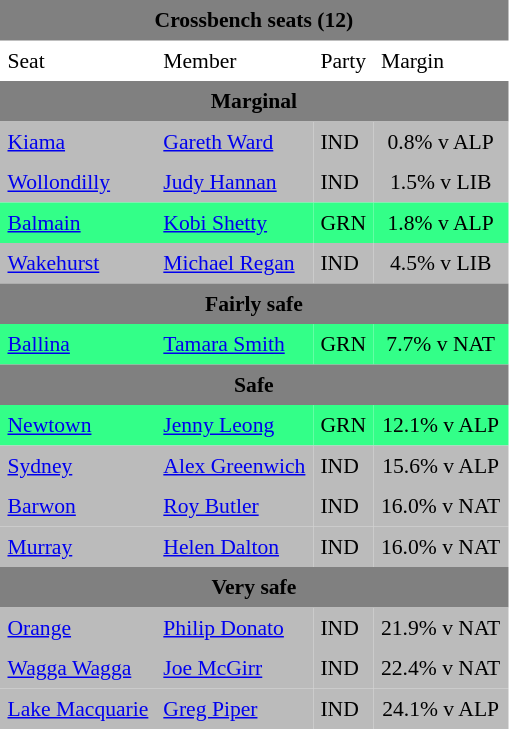<table class="wiktable "toccolours" cellpadding="5" cellspacing="0" style="float:left; margin-right:.5em; margin-top:.4em; font-size:90%;">
<tr>
<td colspan="4" style="text-align:center; background:gray;"><span><strong>Crossbench seats (12)</strong></span></td>
</tr>
<tr>
<td>Seat</td>
<td>Member</td>
<td>Party</td>
<td>Margin</td>
</tr>
<tr>
<td colspan="4" style="text-align:center; background:gray;"><span><strong>Marginal</strong></span></td>
</tr>
<tr>
<td style="text-align:left; background:#BBBBBB;"><a href='#'>Kiama</a></td>
<td style="text-align:left; background:#BBBBBB;"><a href='#'>Gareth Ward</a></td>
<td style="text-align:left; background:#BBBBBB;">IND</td>
<td style="text-align:center; background:#BBBBBB;">0.8% v ALP</td>
</tr>
<tr>
<td style="text-align:left; background:#BBBBBB;"><a href='#'>Wollondilly</a></td>
<td style="text-align:left; background:#BBBBBB;"><a href='#'>Judy Hannan</a></td>
<td style="text-align:left; background:#BBBBBB;">IND</td>
<td style="text-align:center; background:#BBBBBB;">1.5% v LIB</td>
</tr>
<tr>
<td style="text-align:left; background:#33ff88;"><a href='#'>Balmain</a></td>
<td style="text-align:left; background:#33ff88;"><a href='#'>Kobi Shetty</a></td>
<td style="text-align:left; background:#33ff88;">GRN</td>
<td style="text-align:center; background:#33ff88;">1.8% v ALP</td>
</tr>
<tr>
<td style="text-align:left; background:#BBBBBB;"><a href='#'>Wakehurst</a></td>
<td style="text-align:left; background:#BBBBBB;"><a href='#'>Michael Regan</a></td>
<td style="text-align:left; background:#BBBBBB;">IND</td>
<td style="text-align:center; background:#BBBBBB;">4.5% v LIB</td>
</tr>
<tr>
<td colspan="4" style="text-align:center; background:gray;"><span><strong>Fairly safe</strong></span></td>
</tr>
<tr>
<td style="text-align:left; background:#33ff88;"><a href='#'>Ballina</a></td>
<td style="text-align:left; background:#33ff88;"><a href='#'>Tamara Smith</a></td>
<td style="text-align:left; background:#33ff88;">GRN</td>
<td style="text-align:center; background:#33ff88;">7.7% v NAT</td>
</tr>
<tr>
<td colspan="4" style="text-align:center; background:gray;"><span><strong>Safe</strong></span></td>
</tr>
<tr>
<td style="text-align:left; background:#33ff88;"><a href='#'>Newtown</a></td>
<td style="text-align:left; background:#33ff88;"><a href='#'>Jenny Leong</a></td>
<td style="text-align:left; background:#33ff88;">GRN</td>
<td style="text-align:center; background:#33ff88;">12.1% v ALP</td>
</tr>
<tr>
<td style="text-align:left; background:#BBBBBB;"><a href='#'>Sydney</a></td>
<td style="text-align:left; background:#BBBBBB;"><a href='#'>Alex Greenwich</a></td>
<td style="text-align:left; background:#BBBBBB;">IND</td>
<td style="text-align:center; background:#BBBBBB;">15.6% v ALP</td>
</tr>
<tr>
<td style="text-align:left; background:#BBBBBB;"><a href='#'>Barwon</a></td>
<td style="text-align:left; background:#BBBBBB;"><a href='#'>Roy Butler</a></td>
<td style="text-align:left; background:#BBBBBB;">IND</td>
<td style="text-align:center; background:#BBBBBB;">16.0% v NAT</td>
</tr>
<tr>
<td style="text-align:left; background:#BBBBBB;"><a href='#'>Murray</a></td>
<td style="text-align:left; background:#BBBBBB;"><a href='#'>Helen Dalton</a></td>
<td style="text-align:left; background:#BBBBBB;">IND</td>
<td style="text-align:center; background:#BBBBBB;">16.0% v NAT</td>
</tr>
<tr>
<td colspan="4" style="text-align:center; background:gray;"><span><strong>Very safe</strong></span></td>
</tr>
<tr>
<td style="text-align:left; background:#BBBBBB;"><a href='#'>Orange</a></td>
<td style="text-align:left; background:#BBBBBB;"><a href='#'>Philip Donato</a></td>
<td style="text-align:left; background:#BBBBBB;">IND</td>
<td style="text-align:center; background:#BBBBBB;">21.9% v NAT</td>
</tr>
<tr>
<td style="text-align:left; background:#BBBBBB;"><a href='#'>Wagga Wagga</a></td>
<td style="text-align:left; background:#BBBBBB;"><a href='#'>Joe McGirr</a></td>
<td style="text-align:left; background:#BBBBBB;">IND</td>
<td style="text-align:center; background:#BBBBBB;">22.4% v NAT</td>
</tr>
<tr>
<td style="text-align:left; background:#BBBBBB;"><a href='#'>Lake Macquarie</a></td>
<td style="text-align:left; background:#BBBBBB;"><a href='#'>Greg Piper</a></td>
<td style="text-align:left; background:#BBBBBB;">IND</td>
<td style="text-align:center; background:#BBBBBB;">24.1% v ALP</td>
</tr>
</table>
